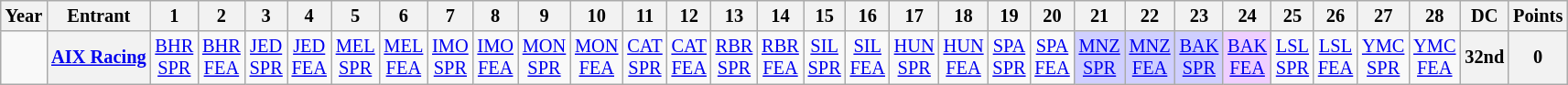<table class="wikitable" style="text-align:center; font-size:85%">
<tr>
<th scope="col">Year</th>
<th scope="col">Entrant</th>
<th scope="col">1</th>
<th scope="col">2</th>
<th scope="col">3</th>
<th scope="col">4</th>
<th scope="col">5</th>
<th scope="col">6</th>
<th scope="col">7</th>
<th scope="col">8</th>
<th scope="col">9</th>
<th scope="col">10</th>
<th scope="col">11</th>
<th scope="col">12</th>
<th scope="col">13</th>
<th scope="col">14</th>
<th scope="col">15</th>
<th scope="col">16</th>
<th scope="col">17</th>
<th scope="col">18</th>
<th scope="col">19</th>
<th scope="col">20</th>
<th scope="col">21</th>
<th scope="col">22</th>
<th scope="col">23</th>
<th scope="col">24</th>
<th scope="col">25</th>
<th scope="col">26</th>
<th scope="col">27</th>
<th scope="col">28</th>
<th scope="col">DC</th>
<th scope="col">Points</th>
</tr>
<tr>
<td scope="row"></td>
<th nowrap><a href='#'>AIX Racing</a></th>
<td><a href='#'>BHR<br>SPR</a></td>
<td><a href='#'>BHR<br>FEA</a></td>
<td><a href='#'>JED<br>SPR</a></td>
<td><a href='#'>JED<br>FEA</a></td>
<td><a href='#'>MEL<br>SPR</a></td>
<td><a href='#'>MEL<br>FEA</a></td>
<td><a href='#'>IMO<br>SPR</a></td>
<td><a href='#'>IMO<br>FEA</a></td>
<td><a href='#'>MON<br>SPR</a></td>
<td><a href='#'>MON<br>FEA</a></td>
<td><a href='#'>CAT<br>SPR</a></td>
<td><a href='#'>CAT<br>FEA</a></td>
<td><a href='#'>RBR<br>SPR</a></td>
<td><a href='#'>RBR<br>FEA</a></td>
<td><a href='#'>SIL<br>SPR</a></td>
<td><a href='#'>SIL<br>FEA</a></td>
<td><a href='#'>HUN<br>SPR</a></td>
<td><a href='#'>HUN<br>FEA</a></td>
<td><a href='#'>SPA<br>SPR</a></td>
<td><a href='#'>SPA<br>FEA</a></td>
<td style="background:#CFCFFF;"><a href='#'>MNZ<br>SPR</a><br></td>
<td style="background:#CFCFFF;"><a href='#'>MNZ<br>FEA</a><br></td>
<td style="background:#CFCFFF;"><a href='#'>BAK<br>SPR</a><br></td>
<td style="background:#EFCFFF;"><a href='#'>BAK<br>FEA</a><br></td>
<td><a href='#'>LSL<br>SPR</a></td>
<td><a href='#'>LSL<br>FEA</a></td>
<td><a href='#'>YMC<br>SPR</a></td>
<td><a href='#'>YMC<br>FEA</a></td>
<th>32nd</th>
<th>0</th>
</tr>
</table>
